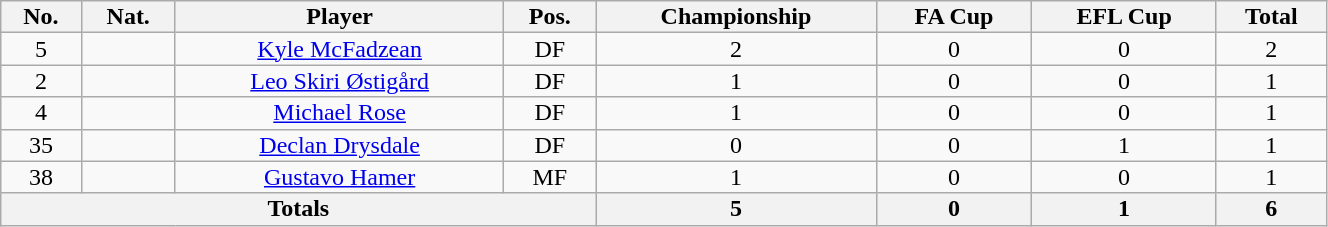<table class="wikitable sortable alternance" style="font-size:100%; text-align:center; line-height:14px; width:70%;">
<tr>
<th>No.</th>
<th>Nat.</th>
<th>Player</th>
<th>Pos.</th>
<th>Championship</th>
<th>FA Cup</th>
<th>EFL Cup</th>
<th>Total</th>
</tr>
<tr>
<td>5</td>
<td></td>
<td><a href='#'>Kyle McFadzean</a></td>
<td>DF</td>
<td>2</td>
<td>0</td>
<td>0</td>
<td>2</td>
</tr>
<tr>
<td>2</td>
<td></td>
<td><a href='#'>Leo Skiri Østigård</a></td>
<td>DF</td>
<td>1</td>
<td>0</td>
<td>0</td>
<td>1</td>
</tr>
<tr>
<td>4</td>
<td></td>
<td><a href='#'>Michael Rose</a></td>
<td>DF</td>
<td>1</td>
<td>0</td>
<td>0</td>
<td>1</td>
</tr>
<tr>
<td>35</td>
<td></td>
<td><a href='#'>Declan Drysdale</a></td>
<td>DF</td>
<td>0</td>
<td>0</td>
<td>1</td>
<td>1</td>
</tr>
<tr>
<td>38</td>
<td></td>
<td><a href='#'>Gustavo Hamer</a></td>
<td>MF</td>
<td>1</td>
<td>0</td>
<td>0</td>
<td>1</td>
</tr>
<tr class="sortbottom">
<th colspan="4">Totals</th>
<th>5</th>
<th>0</th>
<th>1</th>
<th>6</th>
</tr>
</table>
